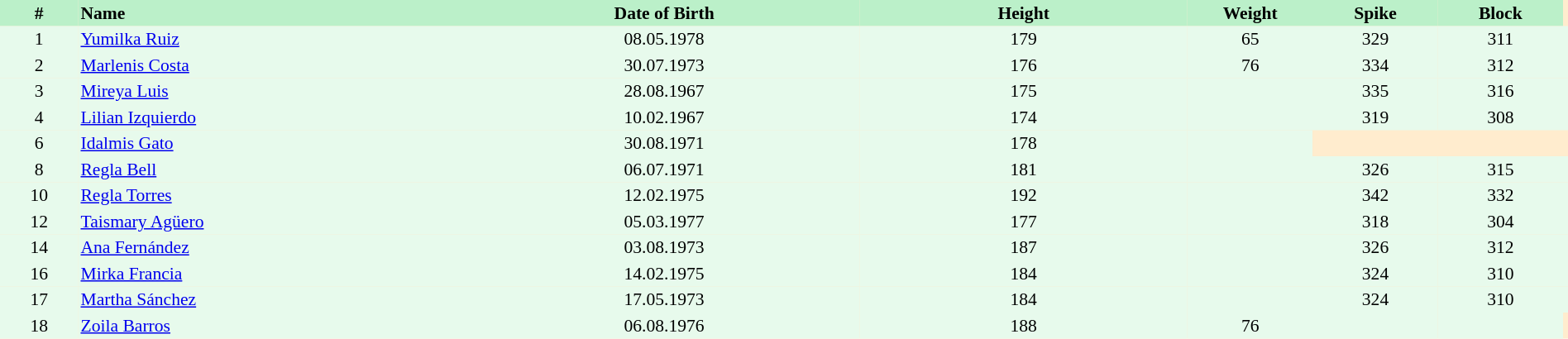<table border=0 cellpadding=2 cellspacing=0  |- bgcolor=#FFECCE style="text-align:center; font-size:90%;" width=100%>
<tr bgcolor=#BBF0C9>
<th width=5%>#</th>
<th width=25% align=left>Name</th>
<th width=25%>Date of Birth</th>
<th width=21%>Height</th>
<th width=8%>Weight</th>
<th width=8%>Spike</th>
<th width=8%>Block</th>
</tr>
<tr bgcolor=#E7FAEC>
<td>1</td>
<td align=left><a href='#'>Yumilka Ruiz</a></td>
<td>08.05.1978</td>
<td>179</td>
<td>65</td>
<td>329</td>
<td>311</td>
<td></td>
</tr>
<tr bgcolor=#E7FAEC>
<td>2</td>
<td align=left><a href='#'>Marlenis Costa</a></td>
<td>30.07.1973</td>
<td>176</td>
<td>76</td>
<td>334</td>
<td>312</td>
<td></td>
</tr>
<tr bgcolor=#E7FAEC>
<td>3</td>
<td align=left><a href='#'>Mireya Luis</a></td>
<td>28.08.1967</td>
<td>175</td>
<td></td>
<td>335</td>
<td>316</td>
<td></td>
</tr>
<tr bgcolor=#E7FAEC>
<td>4</td>
<td align=left><a href='#'>Lilian Izquierdo</a></td>
<td>10.02.1967</td>
<td>174</td>
<td></td>
<td>319</td>
<td>308</td>
<td></td>
</tr>
<tr bgcolor=#E7FAEC>
<td>6</td>
<td align=left><a href='#'>Idalmis Gato</a></td>
<td>30.08.1971</td>
<td>178</td>
<td></td>
</tr>
<tr bgcolor=#E7FAEC>
<td>8</td>
<td align=left><a href='#'>Regla Bell</a></td>
<td>06.07.1971</td>
<td>181</td>
<td></td>
<td>326</td>
<td>315</td>
<td></td>
</tr>
<tr bgcolor=#E7FAEC>
<td>10</td>
<td align=left><a href='#'>Regla Torres</a></td>
<td>12.02.1975</td>
<td>192</td>
<td></td>
<td>342</td>
<td>332</td>
<td></td>
</tr>
<tr bgcolor=#E7FAEC>
<td>12</td>
<td align=left><a href='#'>Taismary Agüero</a></td>
<td>05.03.1977</td>
<td>177</td>
<td></td>
<td>318</td>
<td>304</td>
<td></td>
</tr>
<tr bgcolor=#E7FAEC>
<td>14</td>
<td align=left><a href='#'>Ana Fernández</a></td>
<td>03.08.1973</td>
<td>187</td>
<td></td>
<td>326</td>
<td>312</td>
<td></td>
</tr>
<tr bgcolor=#E7FAEC>
<td>16</td>
<td align=left><a href='#'>Mirka Francia</a></td>
<td>14.02.1975</td>
<td>184</td>
<td></td>
<td>324</td>
<td>310</td>
<td></td>
</tr>
<tr bgcolor=#E7FAEC>
<td>17</td>
<td align=left><a href='#'>Martha Sánchez</a></td>
<td>17.05.1973</td>
<td>184</td>
<td></td>
<td>324</td>
<td>310</td>
<td></td>
</tr>
<tr bgcolor=#E7FAEC>
<td>18</td>
<td align=left><a href='#'>Zoila Barros</a></td>
<td>06.08.1976</td>
<td>188</td>
<td>76</td>
<td></td>
<td></td>
</tr>
</table>
